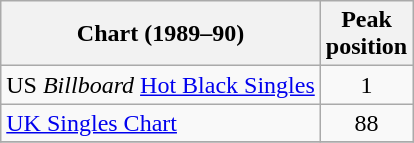<table class="wikitable sortable">
<tr>
<th>Chart (1989–90)</th>
<th>Peak<br>position</th>
</tr>
<tr>
<td>US <em>Billboard</em> <a href='#'>Hot Black Singles</a></td>
<td align="center">1</td>
</tr>
<tr>
<td><a href='#'>UK Singles Chart</a></td>
<td align="center">88</td>
</tr>
<tr>
</tr>
</table>
